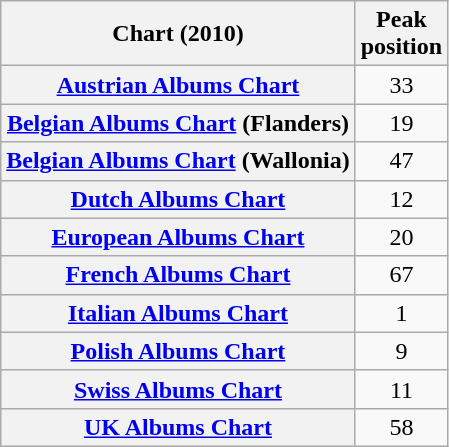<table class="wikitable sortable plainrowheaders">
<tr>
<th>Chart (2010)</th>
<th>Peak<br>position</th>
</tr>
<tr>
<th scope="row"><a href='#'>Austrian Albums Chart</a></th>
<td style="text-align:center;">33</td>
</tr>
<tr>
<th scope="row"><a href='#'>Belgian Albums Chart</a> (Flanders)</th>
<td style="text-align:center;">19</td>
</tr>
<tr>
<th scope="row"><a href='#'>Belgian Albums Chart</a> (Wallonia)</th>
<td style="text-align:center;">47</td>
</tr>
<tr>
<th scope="row"><a href='#'>Dutch Albums Chart</a></th>
<td style="text-align:center;">12</td>
</tr>
<tr>
<th scope="row"><a href='#'>European Albums Chart</a></th>
<td style="text-align:center;">20</td>
</tr>
<tr>
<th scope="row"><a href='#'>French Albums Chart</a></th>
<td style="text-align:center;">67</td>
</tr>
<tr>
<th scope="row"><a href='#'>Italian Albums Chart</a></th>
<td style="text-align:center;">1</td>
</tr>
<tr>
<th scope="row"><a href='#'>Polish Albums Chart</a></th>
<td style="text-align:center;">9</td>
</tr>
<tr>
<th scope="row"><a href='#'>Swiss Albums Chart</a></th>
<td style="text-align:center;">11</td>
</tr>
<tr>
<th scope="row"><a href='#'>UK Albums Chart</a></th>
<td style="text-align:center;">58</td>
</tr>
</table>
